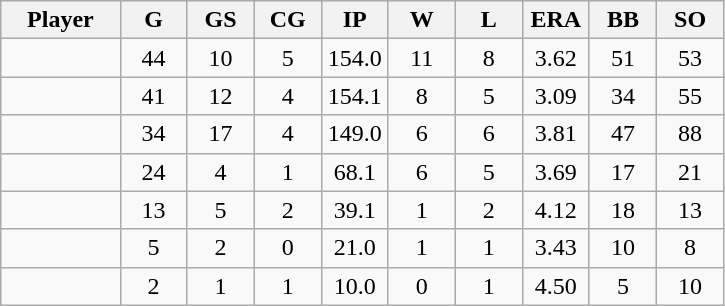<table class="wikitable sortable">
<tr>
<th bgcolor="#DDDDFF" width="16%">Player</th>
<th bgcolor="#DDDDFF" width="9%">G</th>
<th bgcolor="#DDDDFF" width="9%">GS</th>
<th bgcolor="#DDDDFF" width="9%">CG</th>
<th bgcolor="#DDDDFF" width="9%">IP</th>
<th bgcolor="#DDDDFF" width="9%">W</th>
<th bgcolor="#DDDDFF" width="9%">L</th>
<th bgcolor="#DDDDFF" width="9%">ERA</th>
<th bgcolor="#DDDDFF" width="9%">BB</th>
<th bgcolor="#DDDDFF" width="9%">SO</th>
</tr>
<tr align="center">
<td></td>
<td>44</td>
<td>10</td>
<td>5</td>
<td>154.0</td>
<td>11</td>
<td>8</td>
<td>3.62</td>
<td>51</td>
<td>53</td>
</tr>
<tr align="center">
<td></td>
<td>41</td>
<td>12</td>
<td>4</td>
<td>154.1</td>
<td>8</td>
<td>5</td>
<td>3.09</td>
<td>34</td>
<td>55</td>
</tr>
<tr align="center">
<td></td>
<td>34</td>
<td>17</td>
<td>4</td>
<td>149.0</td>
<td>6</td>
<td>6</td>
<td>3.81</td>
<td>47</td>
<td>88</td>
</tr>
<tr align="center">
<td></td>
<td>24</td>
<td>4</td>
<td>1</td>
<td>68.1</td>
<td>6</td>
<td>5</td>
<td>3.69</td>
<td>17</td>
<td>21</td>
</tr>
<tr align="center">
<td></td>
<td>13</td>
<td>5</td>
<td>2</td>
<td>39.1</td>
<td>1</td>
<td>2</td>
<td>4.12</td>
<td>18</td>
<td>13</td>
</tr>
<tr align="center">
<td></td>
<td>5</td>
<td>2</td>
<td>0</td>
<td>21.0</td>
<td>1</td>
<td>1</td>
<td>3.43</td>
<td>10</td>
<td>8</td>
</tr>
<tr align="center">
<td></td>
<td>2</td>
<td>1</td>
<td>1</td>
<td>10.0</td>
<td>0</td>
<td>1</td>
<td>4.50</td>
<td>5</td>
<td>10</td>
</tr>
</table>
